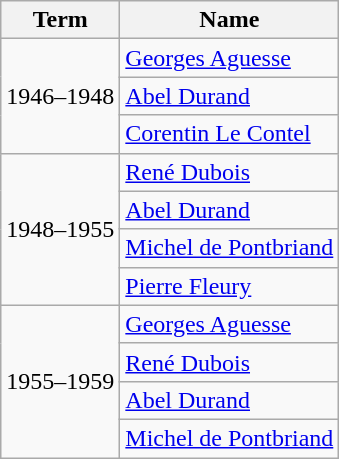<table class=wikitable>
<tr>
<th>Term</th>
<th>Name</th>
</tr>
<tr>
<td rowspan=3>1946–1948</td>
<td><a href='#'>Georges Aguesse</a></td>
</tr>
<tr>
<td><a href='#'>Abel Durand</a></td>
</tr>
<tr>
<td><a href='#'>Corentin Le Contel</a></td>
</tr>
<tr>
<td rowspan=4>1948–1955</td>
<td><a href='#'>René Dubois</a></td>
</tr>
<tr>
<td><a href='#'>Abel Durand</a></td>
</tr>
<tr>
<td><a href='#'>Michel de Pontbriand</a></td>
</tr>
<tr>
<td><a href='#'>Pierre Fleury</a></td>
</tr>
<tr>
<td rowspan=4>1955–1959</td>
<td><a href='#'>Georges Aguesse</a></td>
</tr>
<tr>
<td><a href='#'>René Dubois</a></td>
</tr>
<tr>
<td><a href='#'>Abel Durand</a></td>
</tr>
<tr>
<td><a href='#'>Michel de Pontbriand</a></td>
</tr>
</table>
